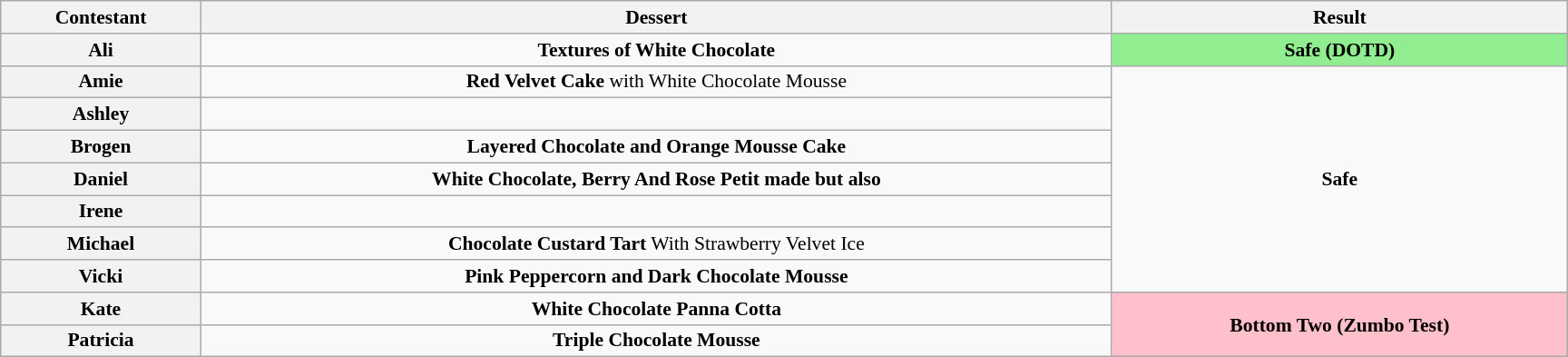<table class="wikitable plainrowheaders" style="text-align:center; font-size:90%; width:80em;">
<tr>
<th>Contestant</th>
<th>Dessert</th>
<th>Result</th>
</tr>
<tr>
<th>Ali</th>
<td><strong>Textures of White Chocolate</strong></td>
<td style="background:lightgreen;"><strong>Safe (DOTD)</strong></td>
</tr>
<tr>
<th>Amie</th>
<td><strong>Red Velvet Cake</strong> with White Chocolate Mousse</td>
<td rowspan="7"><strong>Safe</strong></td>
</tr>
<tr>
<th>Ashley</th>
<td></td>
</tr>
<tr>
<th>Brogen</th>
<td><strong>Layered Chocolate and Orange Mousse Cake</strong></td>
</tr>
<tr>
<th>Daniel</th>
<td><strong> White Chocolate, Berry And Rose Petit made but also</strong></td>
</tr>
<tr>
<th>Irene</th>
<td></td>
</tr>
<tr>
<th>Michael</th>
<td><strong>Chocolate Custard Tart</strong> With Strawberry Velvet Ice</td>
</tr>
<tr>
<th>Vicki</th>
<td><strong>Pink Peppercorn and Dark Chocolate Mousse</strong></td>
</tr>
<tr>
<th>Kate</th>
<td><strong>White Chocolate Panna Cotta</strong></td>
<td rowspan="2" style="background:pink;"><strong>Bottom Two (Zumbo Test)</strong></td>
</tr>
<tr>
<th>Patricia</th>
<td><strong>Triple Chocolate Mousse</strong></td>
</tr>
</table>
